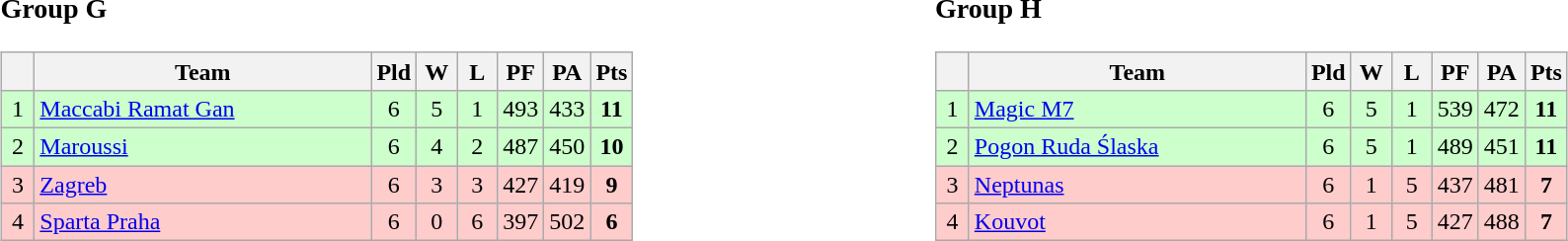<table>
<tr>
<td style="vertical-align:top; width:33%;"><br><h3>Group G</h3><table class=wikitable style="text-align:center">
<tr>
<th width=15></th>
<th width=220>Team</th>
<th width=20>Pld</th>
<th width="20">W</th>
<th width="20">L</th>
<th width="20">PF</th>
<th width="20">PA</th>
<th width=20>Pts</th>
</tr>
<tr bgcolor=#ccffcc>
<td>1</td>
<td align=left> <a href='#'>Maccabi Ramat Gan</a></td>
<td>6</td>
<td>5</td>
<td>1</td>
<td>493</td>
<td>433</td>
<td><strong>11</strong></td>
</tr>
<tr bgcolor=#ccffcc>
<td>2</td>
<td align=left> <a href='#'>Maroussi</a></td>
<td>6</td>
<td>4</td>
<td>2</td>
<td>487</td>
<td>450</td>
<td><strong>10</strong></td>
</tr>
<tr bgcolor=#ffcccc>
<td>3</td>
<td align=left> <a href='#'>Zagreb</a></td>
<td>6</td>
<td>3</td>
<td>3</td>
<td>427</td>
<td>419</td>
<td><strong>9</strong></td>
</tr>
<tr bgcolor=#ffcccc>
<td>4</td>
<td align=left> <a href='#'>Sparta Praha</a></td>
<td>6</td>
<td>0</td>
<td>6</td>
<td>397</td>
<td>502</td>
<td><strong>6</strong></td>
</tr>
</table>
</td>
<td style="vertical-align:top; width:33%;"><br><h3>Group H</h3><table class=wikitable style="text-align:center">
<tr>
<th width=15></th>
<th width=220>Team</th>
<th width=20>Pld</th>
<th width="20">W</th>
<th width="20">L</th>
<th width="20">PF</th>
<th width="20">PA</th>
<th width=20>Pts</th>
</tr>
<tr bgcolor=#ccffcc>
<td>1</td>
<td align=left> <a href='#'>Magic M7</a></td>
<td>6</td>
<td>5</td>
<td>1</td>
<td>539</td>
<td>472</td>
<td><strong>11</strong></td>
</tr>
<tr bgcolor=#ccffcc>
<td>2</td>
<td align=left> <a href='#'>Pogon Ruda Ślaska</a></td>
<td>6</td>
<td>5</td>
<td>1</td>
<td>489</td>
<td>451</td>
<td><strong>11</strong></td>
</tr>
<tr bgcolor=#ffcccc>
<td>3</td>
<td align=left> <a href='#'>Neptunas</a></td>
<td>6</td>
<td>1</td>
<td>5</td>
<td>437</td>
<td>481</td>
<td><strong>7</strong></td>
</tr>
<tr bgcolor=#ffcccc>
<td>4</td>
<td align=left> <a href='#'>Kouvot</a></td>
<td>6</td>
<td>1</td>
<td>5</td>
<td>427</td>
<td>488</td>
<td><strong>7</strong></td>
</tr>
</table>
</td>
</tr>
</table>
